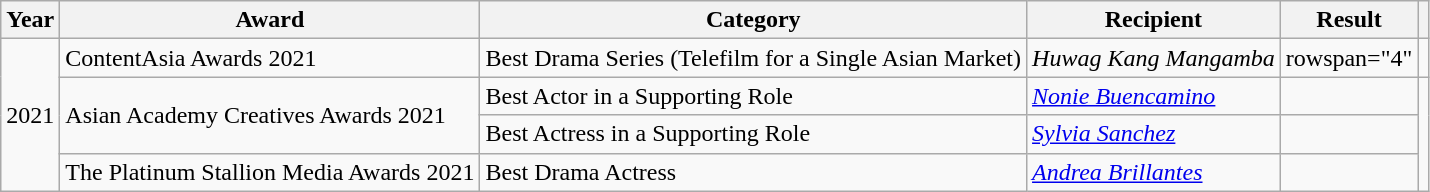<table class="wikitable sortable">
<tr>
<th>Year</th>
<th>Award</th>
<th>Category</th>
<th>Recipient</th>
<th>Result</th>
<th scope="col" class="unsortable"></th>
</tr>
<tr>
<td rowspan="4">2021</td>
<td>ContentAsia Awards 2021</td>
<td>Best Drama Series (Telefilm for a Single Asian Market)</td>
<td><em>Huwag Kang Mangamba</em></td>
<td>rowspan="4" </td>
<td></td>
</tr>
<tr>
<td rowspan="2">Asian Academy Creatives Awards 2021</td>
<td>Best Actor in a Supporting Role</td>
<td><em><a href='#'>Nonie Buencamino</a></em></td>
<td></td>
</tr>
<tr>
<td>Best Actress in a Supporting Role</td>
<td><em><a href='#'>Sylvia Sanchez</a></em></td>
<td></td>
</tr>
<tr>
<td rowspan="1">The Platinum Stallion Media Awards 2021</td>
<td>Best Drama Actress</td>
<td><em><a href='#'>Andrea Brillantes</a></em></td>
<td></td>
</tr>
</table>
